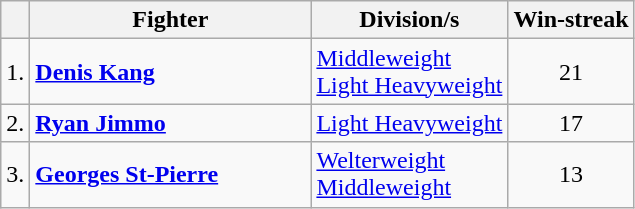<table class=wikitable>
<tr>
<th></th>
<th width=180>Fighter</th>
<th>Division/s</th>
<th>Win-streak</th>
</tr>
<tr>
<td>1.</td>
<td> <strong><a href='#'>Denis Kang</a></strong></td>
<td><a href='#'>Middleweight</a><br> <a href='#'>Light Heavyweight</a></td>
<td style="text-align:center;">21</td>
</tr>
<tr>
<td>2.</td>
<td> <strong><a href='#'>Ryan Jimmo</a></strong></td>
<td><a href='#'>Light Heavyweight</a></td>
<td style="text-align:center;">17</td>
</tr>
<tr>
<td>3.</td>
<td> <strong><a href='#'>Georges St-Pierre</a></strong></td>
<td><a href='#'>Welterweight</a><br> <a href='#'>Middleweight</a></td>
<td style="text-align:center;">13</td>
</tr>
</table>
